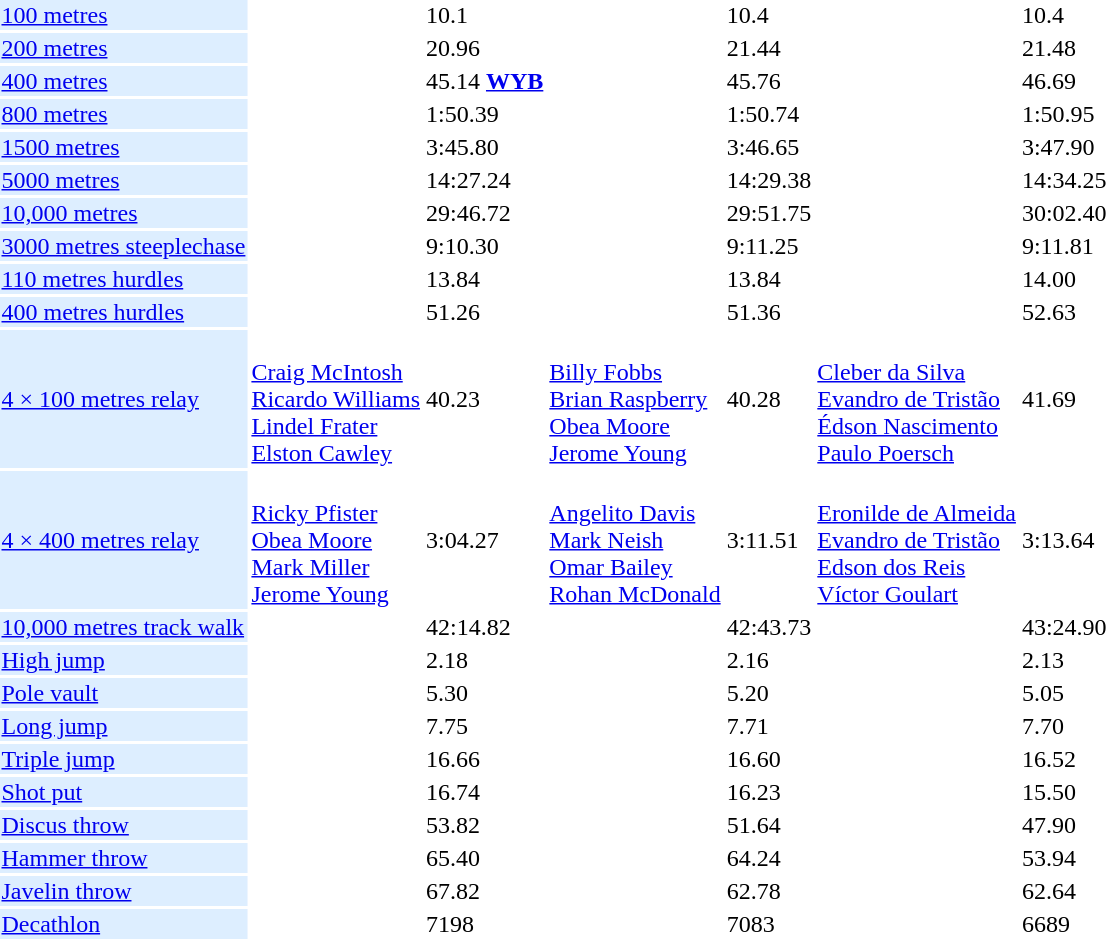<table>
<tr>
<td bgcolor = DDEEFF><a href='#'>100 metres</a></td>
<td></td>
<td>10.1</td>
<td></td>
<td>10.4</td>
<td></td>
<td>10.4</td>
</tr>
<tr>
<td bgcolor = DDEEFF><a href='#'>200 metres</a></td>
<td></td>
<td>20.96</td>
<td></td>
<td>21.44</td>
<td></td>
<td>21.48</td>
</tr>
<tr>
<td bgcolor = DDEEFF><a href='#'>400 metres</a></td>
<td></td>
<td>45.14 <strong><a href='#'>WYB</a></strong></td>
<td></td>
<td>45.76</td>
<td></td>
<td>46.69</td>
</tr>
<tr>
<td bgcolor = DDEEFF><a href='#'>800 metres</a></td>
<td></td>
<td>1:50.39</td>
<td></td>
<td>1:50.74</td>
<td></td>
<td>1:50.95</td>
</tr>
<tr>
<td bgcolor = DDEEFF><a href='#'>1500 metres</a></td>
<td></td>
<td>3:45.80</td>
<td></td>
<td>3:46.65</td>
<td></td>
<td>3:47.90</td>
</tr>
<tr>
<td bgcolor = DDEEFF><a href='#'>5000 metres</a></td>
<td></td>
<td>14:27.24</td>
<td></td>
<td>14:29.38</td>
<td></td>
<td>14:34.25</td>
</tr>
<tr>
<td bgcolor = DDEEFF><a href='#'>10,000 metres</a></td>
<td></td>
<td>29:46.72</td>
<td></td>
<td>29:51.75</td>
<td></td>
<td>30:02.40</td>
</tr>
<tr>
<td bgcolor = DDEEFF><a href='#'>3000 metres steeplechase</a></td>
<td></td>
<td>9:10.30</td>
<td></td>
<td>9:11.25</td>
<td></td>
<td>9:11.81</td>
</tr>
<tr>
<td bgcolor = DDEEFF><a href='#'>110 metres hurdles</a></td>
<td></td>
<td>13.84</td>
<td></td>
<td>13.84</td>
<td></td>
<td>14.00</td>
</tr>
<tr>
<td bgcolor = DDEEFF><a href='#'>400 metres hurdles</a></td>
<td></td>
<td>51.26</td>
<td></td>
<td>51.36</td>
<td></td>
<td>52.63</td>
</tr>
<tr>
<td bgcolor = DDEEFF><a href='#'>4 × 100 metres relay</a></td>
<td><br><a href='#'>Craig McIntosh</a><br><a href='#'>Ricardo Williams</a><br><a href='#'>Lindel Frater</a><br><a href='#'>Elston Cawley</a></td>
<td>40.23</td>
<td><br><a href='#'>Billy Fobbs</a><br><a href='#'>Brian Raspberry</a><br><a href='#'>Obea Moore</a><br><a href='#'>Jerome Young</a></td>
<td>40.28</td>
<td><br><a href='#'>Cleber da Silva</a><br><a href='#'>Evandro de Tristão</a><br><a href='#'>Édson Nascimento</a><br><a href='#'>Paulo Poersch</a></td>
<td>41.69</td>
</tr>
<tr>
<td bgcolor = DDEEFF><a href='#'>4 × 400 metres relay</a></td>
<td><br><a href='#'>Ricky Pfister</a><br><a href='#'>Obea Moore</a><br><a href='#'>Mark Miller</a><br><a href='#'>Jerome Young</a></td>
<td>3:04.27</td>
<td><br><a href='#'>Angelito Davis</a><br><a href='#'>Mark Neish</a><br><a href='#'>Omar Bailey</a><br><a href='#'>Rohan McDonald</a></td>
<td>3:11.51</td>
<td><br><a href='#'>Eronilde de Almeida</a><br><a href='#'>Evandro de Tristão</a><br><a href='#'>Edson dos Reis</a><br><a href='#'>Víctor Goulart</a></td>
<td>3:13.64</td>
</tr>
<tr>
<td bgcolor = DDEEFF><a href='#'>10,000 metres track walk</a></td>
<td></td>
<td>42:14.82</td>
<td></td>
<td>42:43.73</td>
<td></td>
<td>43:24.90</td>
</tr>
<tr>
<td bgcolor = DDEEFF><a href='#'>High jump</a></td>
<td></td>
<td>2.18</td>
<td></td>
<td>2.16</td>
<td></td>
<td>2.13</td>
</tr>
<tr>
<td bgcolor = DDEEFF><a href='#'>Pole vault</a></td>
<td></td>
<td>5.30</td>
<td></td>
<td>5.20</td>
<td></td>
<td>5.05</td>
</tr>
<tr>
<td bgcolor = DDEEFF><a href='#'>Long jump</a></td>
<td></td>
<td>7.75</td>
<td></td>
<td>7.71</td>
<td></td>
<td>7.70</td>
</tr>
<tr>
<td bgcolor = DDEEFF><a href='#'>Triple jump</a></td>
<td></td>
<td>16.66</td>
<td></td>
<td>16.60</td>
<td></td>
<td>16.52</td>
</tr>
<tr>
<td bgcolor = DDEEFF><a href='#'>Shot put</a></td>
<td></td>
<td>16.74</td>
<td></td>
<td>16.23</td>
<td></td>
<td>15.50</td>
</tr>
<tr>
<td bgcolor = DDEEFF><a href='#'>Discus throw</a></td>
<td></td>
<td>53.82</td>
<td></td>
<td>51.64</td>
<td></td>
<td>47.90</td>
</tr>
<tr>
<td bgcolor = DDEEFF><a href='#'>Hammer throw</a></td>
<td></td>
<td>65.40</td>
<td></td>
<td>64.24</td>
<td></td>
<td>53.94</td>
</tr>
<tr>
<td bgcolor = DDEEFF><a href='#'>Javelin throw</a></td>
<td></td>
<td>67.82</td>
<td></td>
<td>62.78</td>
<td></td>
<td>62.64</td>
</tr>
<tr>
<td bgcolor = DDEEFF><a href='#'>Decathlon</a></td>
<td></td>
<td>7198</td>
<td></td>
<td>7083</td>
<td></td>
<td>6689</td>
</tr>
</table>
